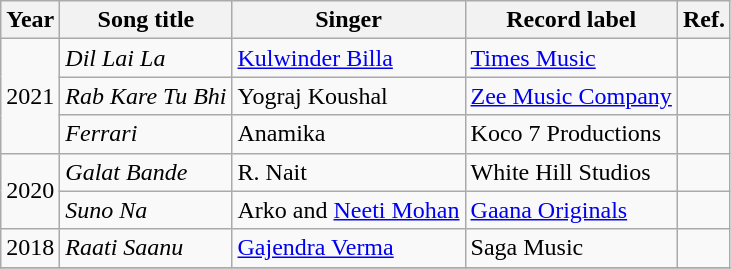<table class="wikitable">
<tr>
<th>Year</th>
<th>Song title</th>
<th>Singer</th>
<th>Record label</th>
<th>Ref.</th>
</tr>
<tr>
<td rowspan="3">2021</td>
<td><em>Dil Lai La</em></td>
<td><a href='#'>Kulwinder Billa</a></td>
<td><a href='#'>Times Music</a></td>
<td></td>
</tr>
<tr>
<td><em>Rab Kare Tu Bhi</em></td>
<td>Yograj Koushal</td>
<td><a href='#'>Zee Music Company</a></td>
<td></td>
</tr>
<tr>
<td><em>Ferrari</em></td>
<td>Anamika</td>
<td>Koco 7 Productions</td>
<td></td>
</tr>
<tr>
<td rowspan="2">2020</td>
<td><em>Galat Bande</em></td>
<td>R. Nait</td>
<td>White Hill Studios</td>
<td></td>
</tr>
<tr>
<td><em>Suno Na</em></td>
<td>Arko and <a href='#'>Neeti Mohan</a></td>
<td><a href='#'>Gaana Originals</a></td>
<td></td>
</tr>
<tr>
<td>2018</td>
<td><em>Raati Saanu</em></td>
<td><a href='#'>Gajendra Verma</a></td>
<td>Saga Music</td>
<td></td>
</tr>
<tr>
</tr>
</table>
